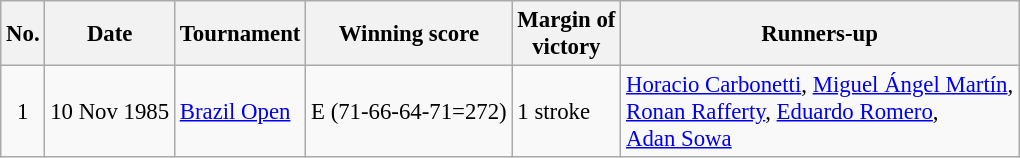<table class="wikitable" style="font-size:95%;">
<tr>
<th>No.</th>
<th>Date</th>
<th>Tournament</th>
<th>Winning score</th>
<th>Margin of<br>victory</th>
<th>Runners-up</th>
</tr>
<tr>
<td align=center>1</td>
<td align=right>10 Nov 1985</td>
<td><a href='#'>Brazil Open</a></td>
<td>E (71-66-64-71=272)</td>
<td>1 stroke</td>
<td> <a href='#'>Horacio Carbonetti</a>,  <a href='#'>Miguel Ángel Martín</a>,<br> <a href='#'>Ronan Rafferty</a>,  <a href='#'>Eduardo Romero</a>,<br> <a href='#'>Adan Sowa</a></td>
</tr>
</table>
